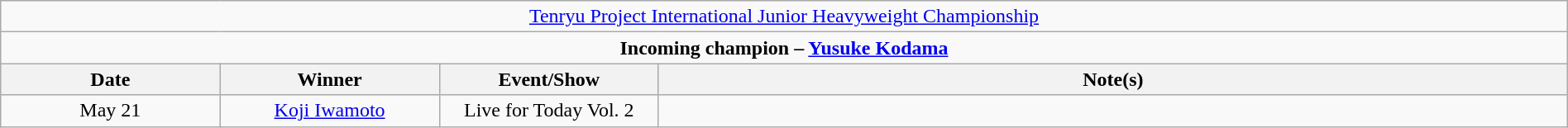<table class="wikitable" style="text-align:center; width:100%;">
<tr>
<td colspan="4" style="text-align: center;"><a href='#'>Tenryu Project International Junior Heavyweight Championship</a></td>
</tr>
<tr>
<td colspan="4" style="text-align: center;"><strong>Incoming champion – <a href='#'>Yusuke Kodama</a></strong></td>
</tr>
<tr>
<th width="14%">Date</th>
<th width="14%">Winner</th>
<th width="14%">Event/Show</th>
<th width="58%">Note(s)</th>
</tr>
<tr>
<td>May 21</td>
<td><a href='#'>Koji Iwamoto</a></td>
<td>Live for Today Vol. 2</td>
<td></td>
</tr>
</table>
